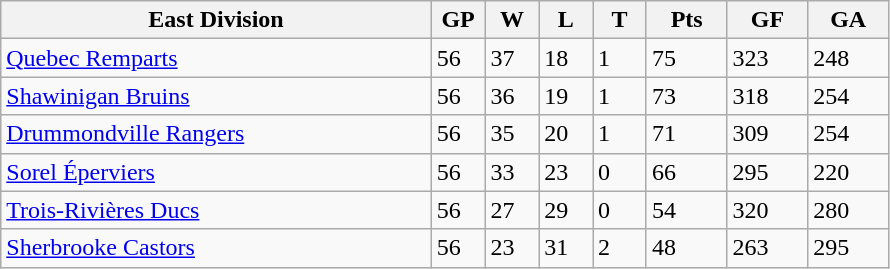<table class="wikitable">
<tr>
<th bgcolor="#DDDDFF" width="40%">East Division</th>
<th bgcolor="#DDDDFF" width="5%">GP</th>
<th bgcolor="#DDDDFF" width="5%">W</th>
<th bgcolor="#DDDDFF" width="5%">L</th>
<th bgcolor="#DDDDFF" width="5%">T</th>
<th bgcolor="#DDDDFF" width="7.5%">Pts</th>
<th bgcolor="#DDDDFF" width="7.5%">GF</th>
<th bgcolor="#DDDDFF" width="7.5%">GA</th>
</tr>
<tr>
<td><a href='#'>Quebec Remparts</a></td>
<td>56</td>
<td>37</td>
<td>18</td>
<td>1</td>
<td>75</td>
<td>323</td>
<td>248</td>
</tr>
<tr>
<td><a href='#'>Shawinigan Bruins</a></td>
<td>56</td>
<td>36</td>
<td>19</td>
<td>1</td>
<td>73</td>
<td>318</td>
<td>254</td>
</tr>
<tr>
<td><a href='#'>Drummondville Rangers</a></td>
<td>56</td>
<td>35</td>
<td>20</td>
<td>1</td>
<td>71</td>
<td>309</td>
<td>254</td>
</tr>
<tr>
<td><a href='#'>Sorel Éperviers</a></td>
<td>56</td>
<td>33</td>
<td>23</td>
<td>0</td>
<td>66</td>
<td>295</td>
<td>220</td>
</tr>
<tr>
<td><a href='#'>Trois-Rivières Ducs</a></td>
<td>56</td>
<td>27</td>
<td>29</td>
<td>0</td>
<td>54</td>
<td>320</td>
<td>280</td>
</tr>
<tr>
<td><a href='#'>Sherbrooke Castors</a></td>
<td>56</td>
<td>23</td>
<td>31</td>
<td>2</td>
<td>48</td>
<td>263</td>
<td>295</td>
</tr>
</table>
